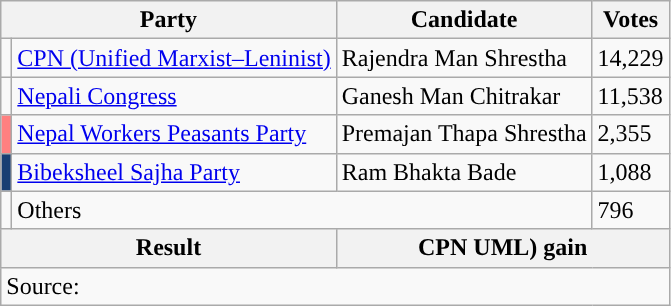<table class="wikitable">
<tr>
<th colspan="2">Party</th>
<th>Candidate</th>
<th>Votes</th>
</tr>
<tr>
<td style="background-color:"></td>
<td><a href='#'>CPN (Unified Marxist–Leninist)</a></td>
<td>Rajendra Man Shrestha</td>
<td>14,229</td>
</tr>
<tr>
<td style="background-color:"></td>
<td><a href='#'>Nepali Congress</a></td>
<td>Ganesh Man Chitrakar</td>
<td>11,538</td>
</tr>
<tr>
<td style="background-color:#FF8080"></td>
<td><a href='#'>Nepal Workers Peasants Party</a></td>
<td>Premajan Thapa Shrestha</td>
<td>2,355</td>
</tr>
<tr>
<td style="background-color:#183F73"></td>
<td><a href='#'>Bibeksheel Sajha Party</a></td>
<td>Ram Bhakta Bade</td>
<td>1,088</td>
</tr>
<tr>
<td></td>
<td colspan="2">Others</td>
<td>796</td>
</tr>
<tr>
<th colspan="2">Result</th>
<th colspan="2">CPN UML) gain</th>
</tr>
<tr>
<td colspan="4">Source: </td>
</tr>
</table>
